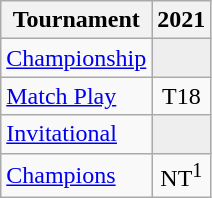<table class="wikitable" style="text-align:center;">
<tr>
<th>Tournament</th>
<th>2021</th>
</tr>
<tr>
<td align="left"><a href='#'>Championship</a></td>
<td style="background:#eeeeee;"></td>
</tr>
<tr>
<td align="left"><a href='#'>Match Play</a></td>
<td>T18</td>
</tr>
<tr>
<td align="left"><a href='#'>Invitational</a></td>
<td style="background:#eeeeee;"></td>
</tr>
<tr>
<td align="left"><a href='#'>Champions</a></td>
<td>NT<sup>1</sup></td>
</tr>
</table>
